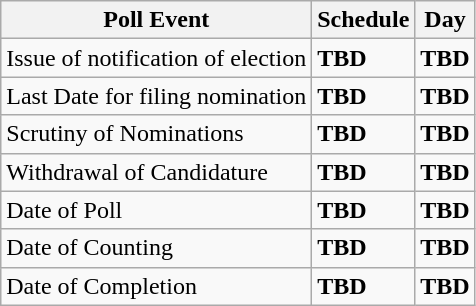<table class="wikitable">
<tr>
<th>Poll Event</th>
<th>Schedule</th>
<th>Day</th>
</tr>
<tr>
<td>Issue of notification of election</td>
<td><strong>TBD</strong></td>
<td><strong>TBD</strong></td>
</tr>
<tr>
<td>Last Date for filing nomination</td>
<td><strong>TBD</strong></td>
<td><strong>TBD</strong></td>
</tr>
<tr>
<td>Scrutiny of Nominations</td>
<td><strong>TBD</strong></td>
<td><strong>TBD</strong></td>
</tr>
<tr>
<td>Withdrawal of Candidature</td>
<td><strong>TBD</strong></td>
<td><strong>TBD</strong></td>
</tr>
<tr>
<td>Date of Poll</td>
<td><strong>TBD</strong></td>
<td><strong>TBD</strong></td>
</tr>
<tr>
<td>Date of Counting</td>
<td><strong>TBD</strong></td>
<td><strong>TBD</strong></td>
</tr>
<tr>
<td>Date of Completion</td>
<td><strong>TBD</strong></td>
<td><strong>TBD</strong></td>
</tr>
</table>
